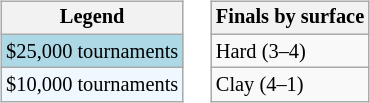<table>
<tr valign=top>
<td><br><table class=wikitable style="font-size:85%">
<tr>
<th>Legend</th>
</tr>
<tr style="background:lightblue;">
<td>$25,000 tournaments</td>
</tr>
<tr style="background:#f0f8ff;">
<td>$10,000 tournaments</td>
</tr>
</table>
</td>
<td><br><table class=wikitable style="font-size:85%">
<tr>
<th>Finals by surface</th>
</tr>
<tr>
<td>Hard (3–4)</td>
</tr>
<tr>
<td>Clay (4–1)</td>
</tr>
</table>
</td>
</tr>
</table>
